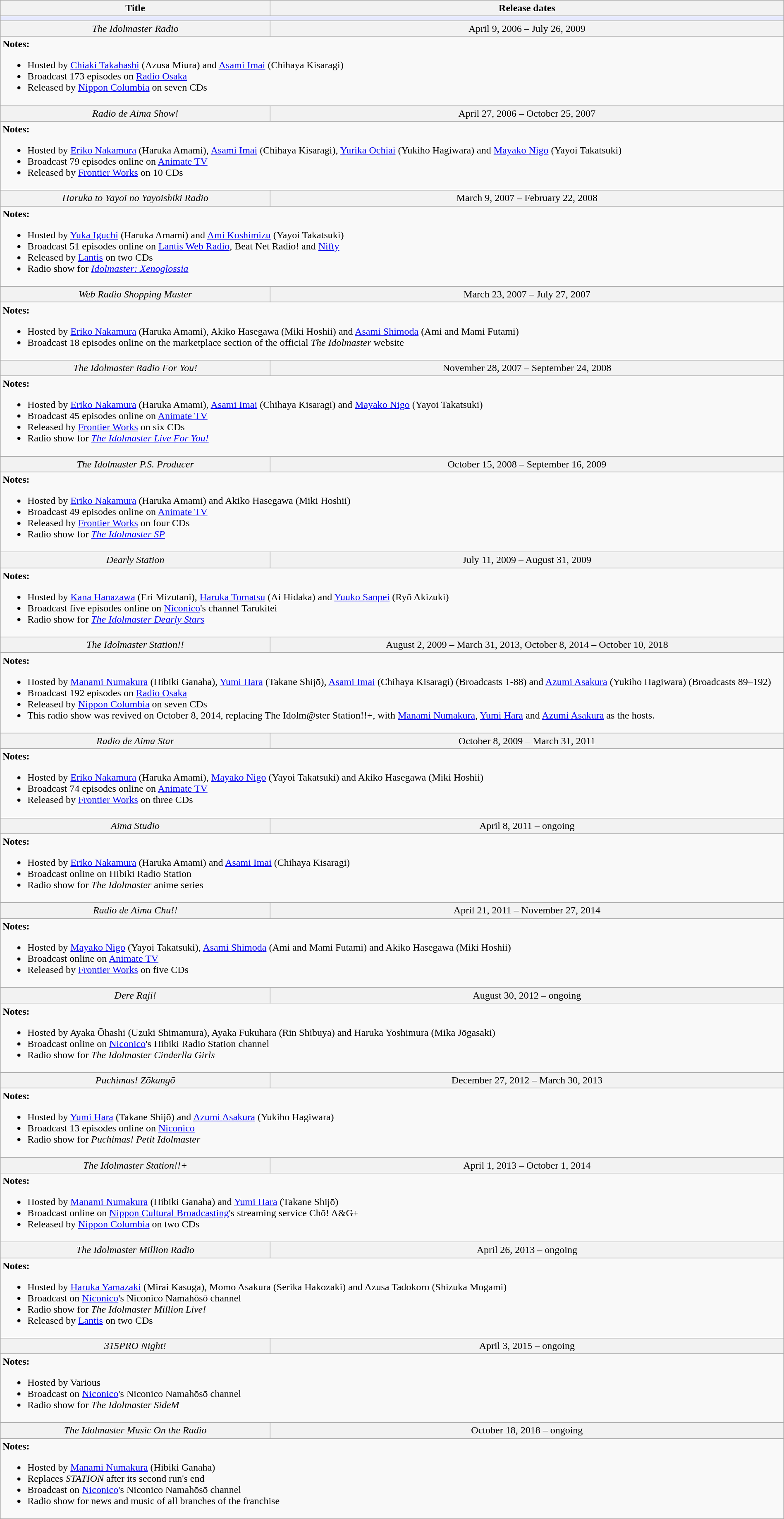<table class="wikitable" width="100%">
<tr style="text-align: center;">
<th>Title</th>
<th>Release dates</th>
</tr>
<tr>
<td colspan="2" bgcolor="#e6e9ff"></td>
</tr>
<tr bgcolor="#F2F2F2" align="center">
<td><em>The Idolmaster Radio</em></td>
<td>April 9, 2006 – July 26, 2009</td>
</tr>
<tr>
<td colspan="2" style="border: none; vertical-align: top;"><strong>Notes:</strong><br><ul><li>Hosted by <a href='#'>Chiaki Takahashi</a> (Azusa Miura) and <a href='#'>Asami Imai</a> (Chihaya Kisaragi)</li><li>Broadcast 173 episodes on <a href='#'>Radio Osaka</a></li><li>Released by <a href='#'>Nippon Columbia</a> on seven CDs</li></ul></td>
</tr>
<tr bgcolor="#F2F2F2" align="center">
<td><em>Radio de Aima Show!</em></td>
<td>April 27, 2006 – October 25, 2007</td>
</tr>
<tr>
<td colspan="2" style="border: none; vertical-align: top;"><strong>Notes:</strong><br><ul><li>Hosted by <a href='#'>Eriko Nakamura</a> (Haruka Amami), <a href='#'>Asami Imai</a> (Chihaya Kisaragi), <a href='#'>Yurika Ochiai</a> (Yukiho Hagiwara) and <a href='#'>Mayako Nigo</a> (Yayoi Takatsuki)</li><li>Broadcast 79 episodes online on <a href='#'>Animate TV</a></li><li>Released by <a href='#'>Frontier Works</a> on 10 CDs</li></ul></td>
</tr>
<tr bgcolor="#F2F2F2" align="center">
<td><em>Haruka to Yayoi no Yayoishiki Radio</em></td>
<td>March 9, 2007 – February 22, 2008</td>
</tr>
<tr>
<td colspan="2" style="border: none; vertical-align: top;"><strong>Notes:</strong><br><ul><li>Hosted by <a href='#'>Yuka Iguchi</a> (Haruka Amami) and <a href='#'>Ami Koshimizu</a> (Yayoi Takatsuki)</li><li>Broadcast 51 episodes online on <a href='#'>Lantis Web Radio</a>, Beat Net Radio! and <a href='#'>Nifty</a></li><li>Released by <a href='#'>Lantis</a> on two CDs</li><li>Radio show for <em><a href='#'>Idolmaster: Xenoglossia</a></em></li></ul></td>
</tr>
<tr bgcolor="#F2F2F2" align="center">
<td><em>Web Radio Shopping Master</em></td>
<td>March 23, 2007 – July 27, 2007</td>
</tr>
<tr>
<td colspan="2" style="border: none; vertical-align: top;"><strong>Notes:</strong><br><ul><li>Hosted by <a href='#'>Eriko Nakamura</a> (Haruka Amami), Akiko Hasegawa (Miki Hoshii) and <a href='#'>Asami Shimoda</a> (Ami and Mami Futami)</li><li>Broadcast 18 episodes online on the marketplace section of the official <em>The Idolmaster</em> website</li></ul></td>
</tr>
<tr bgcolor="#F2F2F2" align="center">
<td><em>The Idolmaster Radio For You!</em></td>
<td>November 28, 2007 – September 24, 2008</td>
</tr>
<tr>
<td colspan="2" style="border: none; vertical-align: top;"><strong>Notes:</strong><br><ul><li>Hosted by <a href='#'>Eriko Nakamura</a> (Haruka Amami), <a href='#'>Asami Imai</a> (Chihaya Kisaragi) and <a href='#'>Mayako Nigo</a> (Yayoi Takatsuki)</li><li>Broadcast 45 episodes online on <a href='#'>Animate TV</a></li><li>Released by <a href='#'>Frontier Works</a> on six CDs</li><li>Radio show for <em><a href='#'>The Idolmaster Live For You!</a></em></li></ul></td>
</tr>
<tr bgcolor="#F2F2F2" align="center">
<td><em>The Idolmaster P.S. Producer</em></td>
<td>October 15, 2008 – September 16, 2009</td>
</tr>
<tr>
<td colspan="2" style="border: none; vertical-align: top;"><strong>Notes:</strong><br><ul><li>Hosted by <a href='#'>Eriko Nakamura</a> (Haruka Amami) and Akiko Hasegawa (Miki Hoshii)</li><li>Broadcast 49 episodes online on <a href='#'>Animate TV</a></li><li>Released by <a href='#'>Frontier Works</a> on four CDs</li><li>Radio show for <em><a href='#'>The Idolmaster SP</a></em></li></ul></td>
</tr>
<tr bgcolor="#F2F2F2" align="center">
<td><em>Dearly Station</em></td>
<td>July 11, 2009 – August 31, 2009</td>
</tr>
<tr>
<td colspan="2" style="border: none; vertical-align: top;"><strong>Notes:</strong><br><ul><li>Hosted by <a href='#'>Kana Hanazawa</a> (Eri Mizutani), <a href='#'>Haruka Tomatsu</a> (Ai Hidaka) and <a href='#'>Yuuko Sanpei</a> (Ryō Akizuki)</li><li>Broadcast five episodes online on <a href='#'>Niconico</a>'s channel Tarukitei</li><li>Radio show for <em><a href='#'>The Idolmaster Dearly Stars</a></em></li></ul></td>
</tr>
<tr bgcolor="#F2F2F2" align="center">
<td><em>The Idolmaster Station!!</em></td>
<td>August 2, 2009 – March 31, 2013, October 8, 2014 – October 10, 2018</td>
</tr>
<tr>
<td colspan="2" style="border: none; vertical-align: top;"><strong>Notes:</strong><br><ul><li>Hosted by <a href='#'>Manami Numakura</a> (Hibiki Ganaha), <a href='#'>Yumi Hara</a> (Takane Shijō), <a href='#'>Asami Imai</a> (Chihaya Kisaragi) (Broadcasts 1-88) and <a href='#'>Azumi Asakura</a> (Yukiho Hagiwara) (Broadcasts 89–192)</li><li>Broadcast 192 episodes on <a href='#'>Radio Osaka</a></li><li>Released by <a href='#'>Nippon Columbia</a> on seven CDs</li><li>This radio show was revived on October 8, 2014, replacing The Idolm@ster Station!!+, with <a href='#'>Manami Numakura</a>, <a href='#'>Yumi Hara</a> and <a href='#'>Azumi Asakura</a> as the hosts.</li></ul></td>
</tr>
<tr bgcolor="#F2F2F2" align="center">
<td><em>Radio de Aima Star</em></td>
<td>October 8, 2009 – March 31, 2011</td>
</tr>
<tr>
<td colspan="2" style="border: none; vertical-align: top;"><strong>Notes:</strong><br><ul><li>Hosted by <a href='#'>Eriko Nakamura</a> (Haruka Amami), <a href='#'>Mayako Nigo</a> (Yayoi Takatsuki) and Akiko Hasegawa (Miki Hoshii)</li><li>Broadcast 74 episodes online on <a href='#'>Animate TV</a></li><li>Released by <a href='#'>Frontier Works</a> on three CDs</li></ul></td>
</tr>
<tr bgcolor="#F2F2F2" align="center">
<td><em>Aima Studio</em></td>
<td>April 8, 2011 – ongoing</td>
</tr>
<tr>
<td colspan="2" style="border: none; vertical-align: top;"><strong>Notes:</strong><br><ul><li>Hosted by <a href='#'>Eriko Nakamura</a> (Haruka Amami) and <a href='#'>Asami Imai</a> (Chihaya Kisaragi)</li><li>Broadcast online on Hibiki Radio Station</li><li>Radio show for <em>The Idolmaster</em> anime series</li></ul></td>
</tr>
<tr bgcolor="#F2F2F2" align="center">
<td><em>Radio de Aima Chu!!</em></td>
<td>April 21, 2011 – November 27, 2014</td>
</tr>
<tr>
<td colspan="2" style="border: none; vertical-align: top;"><strong>Notes:</strong><br><ul><li>Hosted by <a href='#'>Mayako Nigo</a> (Yayoi Takatsuki), <a href='#'>Asami Shimoda</a> (Ami and Mami Futami) and Akiko Hasegawa (Miki Hoshii)</li><li>Broadcast online on <a href='#'>Animate TV</a></li><li>Released by <a href='#'>Frontier Works</a> on five CDs</li></ul></td>
</tr>
<tr bgcolor="#F2F2F2" align="center">
<td><em>Dere Raji!</em></td>
<td>August 30, 2012 – ongoing</td>
</tr>
<tr>
<td colspan="2" style="border: none; vertical-align: top;"><strong>Notes:</strong><br><ul><li>Hosted by Ayaka Ōhashi (Uzuki Shimamura), Ayaka Fukuhara (Rin Shibuya) and Haruka Yoshimura (Mika Jōgasaki)</li><li>Broadcast online on <a href='#'>Niconico</a>'s Hibiki Radio Station channel</li><li>Radio show for <em>The Idolmaster Cinderlla Girls</em></li></ul></td>
</tr>
<tr bgcolor="#F2F2F2" align="center">
<td><em>Puchimas! Zōkangō</em></td>
<td>December 27, 2012 – March 30, 2013</td>
</tr>
<tr>
<td colspan="2" style="border: none; vertical-align: top;"><strong>Notes:</strong><br><ul><li>Hosted by <a href='#'>Yumi Hara</a> (Takane Shijō) and <a href='#'>Azumi Asakura</a> (Yukiho Hagiwara)</li><li>Broadcast 13 episodes online on <a href='#'>Niconico</a></li><li>Radio show for <em>Puchimas! Petit Idolmaster</em></li></ul></td>
</tr>
<tr bgcolor="#F2F2F2" align="center">
<td><em>The Idolmaster Station!!+</em></td>
<td>April 1, 2013 – October 1, 2014</td>
</tr>
<tr>
<td colspan="2" style="border: none; vertical-align: top;"><strong>Notes:</strong><br><ul><li>Hosted by <a href='#'>Manami Numakura</a> (Hibiki Ganaha) and <a href='#'>Yumi Hara</a> (Takane Shijō)</li><li>Broadcast online on <a href='#'>Nippon Cultural Broadcasting</a>'s streaming service Chō! A&G+</li><li>Released by <a href='#'>Nippon Columbia</a> on two CDs</li></ul></td>
</tr>
<tr bgcolor="#F2F2F2" align="center">
<td><em>The Idolmaster Million Radio</em></td>
<td>April 26, 2013 – ongoing</td>
</tr>
<tr>
<td colspan="2" style="border: none; vertical-align: top;"><strong>Notes:</strong><br><ul><li>Hosted by <a href='#'>Haruka Yamazaki</a> (Mirai Kasuga), Momo Asakura (Serika Hakozaki) and Azusa Tadokoro (Shizuka Mogami)</li><li>Broadcast on <a href='#'>Niconico</a>'s Niconico Namahōsō channel</li><li>Radio show for <em>The Idolmaster Million Live!</em></li><li>Released by <a href='#'>Lantis</a> on two CDs</li></ul></td>
</tr>
<tr>
</tr>
<tr bgcolor="#F2F2F2" align="center">
<td><em>315PRO Night!</em></td>
<td>April 3, 2015 – ongoing</td>
</tr>
<tr>
<td colspan="2" style="border: none; vertical-align: top;"><strong>Notes:</strong><br><ul><li>Hosted by Various</li><li>Broadcast on <a href='#'>Niconico</a>'s Niconico Namahōsō channel</li><li>Radio show for <em>The Idolmaster SideM</em></li></ul></td>
</tr>
<tr bgcolor="#F2F2F2" align="center">
<td><em>The Idolmaster Music On the Radio</em></td>
<td>October 18, 2018 – ongoing</td>
</tr>
<tr>
<td colspan="2" style="border: none; vertical-align: top;"><strong>Notes:</strong><br><ul><li>Hosted by <a href='#'>Manami Numakura</a> (Hibiki Ganaha)</li><li>Replaces <em>STATION</em> after its second run's end</li><li>Broadcast on <a href='#'>Niconico</a>'s Niconico Namahōsō channel</li><li>Radio show for news and music of all branches of the franchise</li></ul></td>
</tr>
</table>
